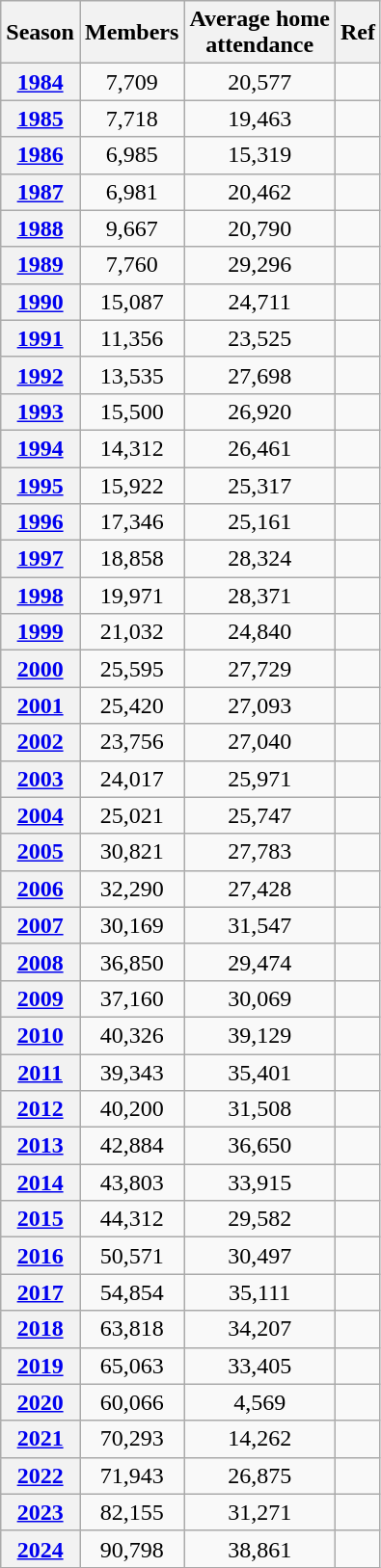<table class="wikitable plainrowheaders sortable" style="text-align:center;">
<tr>
<th scope="col">Season</th>
<th scope="col">Members</th>
<th scope="col">Average home<br>attendance</th>
<th class="unsortable">Ref</th>
</tr>
<tr>
<th scope="row" style="text-align:center;"><a href='#'>1984</a></th>
<td>7,709</td>
<td>20,577</td>
<td></td>
</tr>
<tr>
<th scope="row" style="text-align:center;"><a href='#'>1985</a></th>
<td>7,718</td>
<td>19,463</td>
<td></td>
</tr>
<tr>
<th scope="row" style="text-align:center;"><a href='#'>1986</a></th>
<td>6,985</td>
<td>15,319</td>
<td></td>
</tr>
<tr>
<th scope="row" style="text-align:center;"><a href='#'>1987</a></th>
<td>6,981</td>
<td>20,462</td>
<td></td>
</tr>
<tr>
<th scope="row" style="text-align:center;"><a href='#'>1988</a></th>
<td>9,667</td>
<td>20,790</td>
<td></td>
</tr>
<tr>
<th scope="row" style="text-align:center;"><a href='#'>1989</a></th>
<td>7,760</td>
<td>29,296</td>
<td></td>
</tr>
<tr>
<th scope="row" style="text-align:center;"><a href='#'>1990</a></th>
<td>15,087</td>
<td>24,711</td>
<td></td>
</tr>
<tr>
<th scope="row" style="text-align:center;"><a href='#'>1991</a></th>
<td>11,356</td>
<td>23,525</td>
<td></td>
</tr>
<tr>
<th scope="row" style="text-align:center;"><a href='#'>1992</a></th>
<td>13,535</td>
<td>27,698</td>
<td></td>
</tr>
<tr>
<th scope="row" style="text-align:center;"><a href='#'>1993</a></th>
<td>15,500</td>
<td>26,920</td>
<td></td>
</tr>
<tr>
<th scope="row" style="text-align:center;"><a href='#'>1994</a></th>
<td>14,312</td>
<td>26,461</td>
<td></td>
</tr>
<tr>
<th scope="row" style="text-align:center;"><a href='#'>1995</a></th>
<td>15,922</td>
<td>25,317</td>
<td></td>
</tr>
<tr>
<th scope="row" style="text-align:center;"><a href='#'>1996</a></th>
<td>17,346</td>
<td>25,161</td>
<td></td>
</tr>
<tr>
<th scope="row" style="text-align:center;"><a href='#'>1997</a></th>
<td>18,858</td>
<td>28,324</td>
<td></td>
</tr>
<tr>
<th scope="row" style="text-align:center;"><a href='#'>1998</a></th>
<td>19,971</td>
<td>28,371</td>
<td></td>
</tr>
<tr>
<th scope="row" style="text-align:center;"><a href='#'>1999</a></th>
<td>21,032</td>
<td>24,840</td>
<td></td>
</tr>
<tr>
<th scope="row" style="text-align:center;"><a href='#'>2000</a></th>
<td>25,595</td>
<td>27,729</td>
<td></td>
</tr>
<tr>
<th scope="row" style="text-align:center;"><a href='#'>2001</a></th>
<td>25,420</td>
<td>27,093</td>
<td></td>
</tr>
<tr>
<th scope="row" style="text-align:center;"><a href='#'>2002</a></th>
<td>23,756</td>
<td>27,040</td>
<td></td>
</tr>
<tr>
<th scope="row" style="text-align:center;"><a href='#'>2003</a></th>
<td>24,017</td>
<td>25,971</td>
<td></td>
</tr>
<tr>
<th scope="row" style="text-align:center;"><a href='#'>2004</a></th>
<td>25,021</td>
<td>25,747</td>
<td></td>
</tr>
<tr>
<th scope="row" style="text-align:center;"><a href='#'>2005</a></th>
<td>30,821</td>
<td>27,783</td>
<td></td>
</tr>
<tr>
<th scope="row" style="text-align:center;"><a href='#'>2006</a></th>
<td>32,290</td>
<td>27,428</td>
<td></td>
</tr>
<tr>
<th scope="row" style="text-align:center;"><a href='#'>2007</a></th>
<td>30,169</td>
<td>31,547</td>
<td></td>
</tr>
<tr>
<th scope="row" style="text-align:center;"><a href='#'>2008</a></th>
<td>36,850</td>
<td>29,474</td>
<td></td>
</tr>
<tr>
<th scope="row" style="text-align:center;"><a href='#'>2009</a></th>
<td>37,160</td>
<td>30,069</td>
<td></td>
</tr>
<tr>
<th scope="row" style="text-align:center;"><a href='#'>2010</a></th>
<td>40,326</td>
<td>39,129</td>
<td></td>
</tr>
<tr>
<th scope="row" style="text-align:center;"><a href='#'>2011</a></th>
<td>39,343</td>
<td>35,401</td>
<td></td>
</tr>
<tr>
<th scope="row" style="text-align:center;"><a href='#'>2012</a></th>
<td>40,200</td>
<td>31,508</td>
<td></td>
</tr>
<tr>
<th scope="row" style="text-align:center;"><a href='#'>2013</a></th>
<td>42,884</td>
<td>36,650</td>
<td></td>
</tr>
<tr>
<th scope="row" style="text-align:center;"><a href='#'>2014</a></th>
<td>43,803</td>
<td>33,915</td>
<td></td>
</tr>
<tr>
<th scope="row" style="text-align:center;"><a href='#'>2015</a></th>
<td>44,312</td>
<td>29,582</td>
<td></td>
</tr>
<tr>
<th scope="row" style="text-align:center;"><a href='#'>2016</a></th>
<td>50,571</td>
<td>30,497</td>
<td></td>
</tr>
<tr>
<th scope="row" style="text-align:center;"><a href='#'>2017</a></th>
<td>54,854</td>
<td>35,111</td>
<td></td>
</tr>
<tr>
<th scope="row" style="text-align:center;"><a href='#'>2018</a></th>
<td>63,818</td>
<td>34,207</td>
<td></td>
</tr>
<tr>
<th scope="row" style="text-align:center;"><a href='#'>2019</a></th>
<td>65,063</td>
<td>33,405</td>
<td></td>
</tr>
<tr>
<th scope="row" style="text-align:center;"><a href='#'>2020</a></th>
<td>60,066</td>
<td>4,569</td>
<td></td>
</tr>
<tr>
<th scope="row" style="text-align:center;"><a href='#'>2021</a></th>
<td>70,293</td>
<td>14,262</td>
<td></td>
</tr>
<tr>
<th scope="row" style="text-align:center;"><a href='#'>2022</a></th>
<td>71,943</td>
<td>26,875</td>
<td></td>
</tr>
<tr>
<th scope="row" style="text-align:center;"><a href='#'>2023</a></th>
<td>82,155</td>
<td>31,271</td>
<td></td>
</tr>
<tr>
<th scope="row" style="text-align:center;"><a href='#'>2024</a></th>
<td>90,798</td>
<td>38,861</td>
<td></td>
</tr>
</table>
